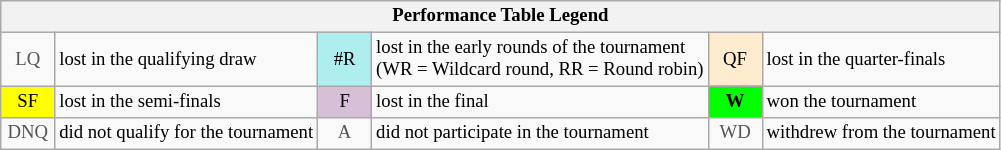<table class="wikitable" style="font-size:78%;">
<tr style="background:#efefef;">
<th colspan="6">Performance Table Legend</th>
</tr>
<tr>
<td style="color:#555555; text-align:center; width:30px;">LQ</td>
<td>lost in the qualifying draw</td>
<td style="text-align:center; background:#afeeee;">#R</td>
<td>lost in the early rounds of the tournament<br>(WR = Wildcard round, RR = Round robin)</td>
<td style="text-align:center; background:#ffebcd;">QF</td>
<td>lost in the quarter-finals</td>
</tr>
<tr>
<td style="text-align:center; background:yellow;">SF</td>
<td>lost in the semi-finals</td>
<td style="text-align:center; background:thistle;">F</td>
<td>lost in the final</td>
<td style="text-align:center; background:#0f0;"><strong>W</strong></td>
<td>won the tournament</td>
</tr>
<tr>
<td style="color:#555555; text-align:center; width:30px;">DNQ</td>
<td>did not qualify for the tournament</td>
<td style="color:#555555; text-align:center; width:30px;">A</td>
<td>did not participate in the tournament</td>
<td style="color:#555555; text-align:center; width:30px;">WD</td>
<td>withdrew from the tournament</td>
</tr>
</table>
